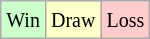<table class="wikitable">
<tr>
<td style="background-color: #CCFFCC;"><small>Win</small></td>
<td style="background-color: #FFFFCC;"><small>Draw</small></td>
<td style="background-color: #FFCCCC;"><small>Loss</small></td>
</tr>
</table>
